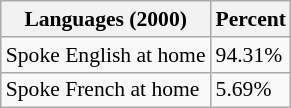<table class="wikitable sortable collapsible" style="font-size: 90%;">
<tr>
<th>Languages (2000)</th>
<th>Percent</th>
</tr>
<tr>
<td>Spoke English at home</td>
<td>94.31%</td>
</tr>
<tr>
<td>Spoke French at home</td>
<td>5.69%</td>
</tr>
</table>
